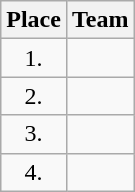<table class="wikitable" style="text-align: center;">
<tr>
<th>Place</th>
<th>Team</th>
</tr>
<tr>
<td>1.</td>
<td style="text-align:left;"></td>
</tr>
<tr>
<td>2.</td>
<td style="text-align:left;"></td>
</tr>
<tr>
<td>3.</td>
<td style="text-align:left;"></td>
</tr>
<tr>
<td>4.</td>
<td style="text-align:left;"></td>
</tr>
</table>
